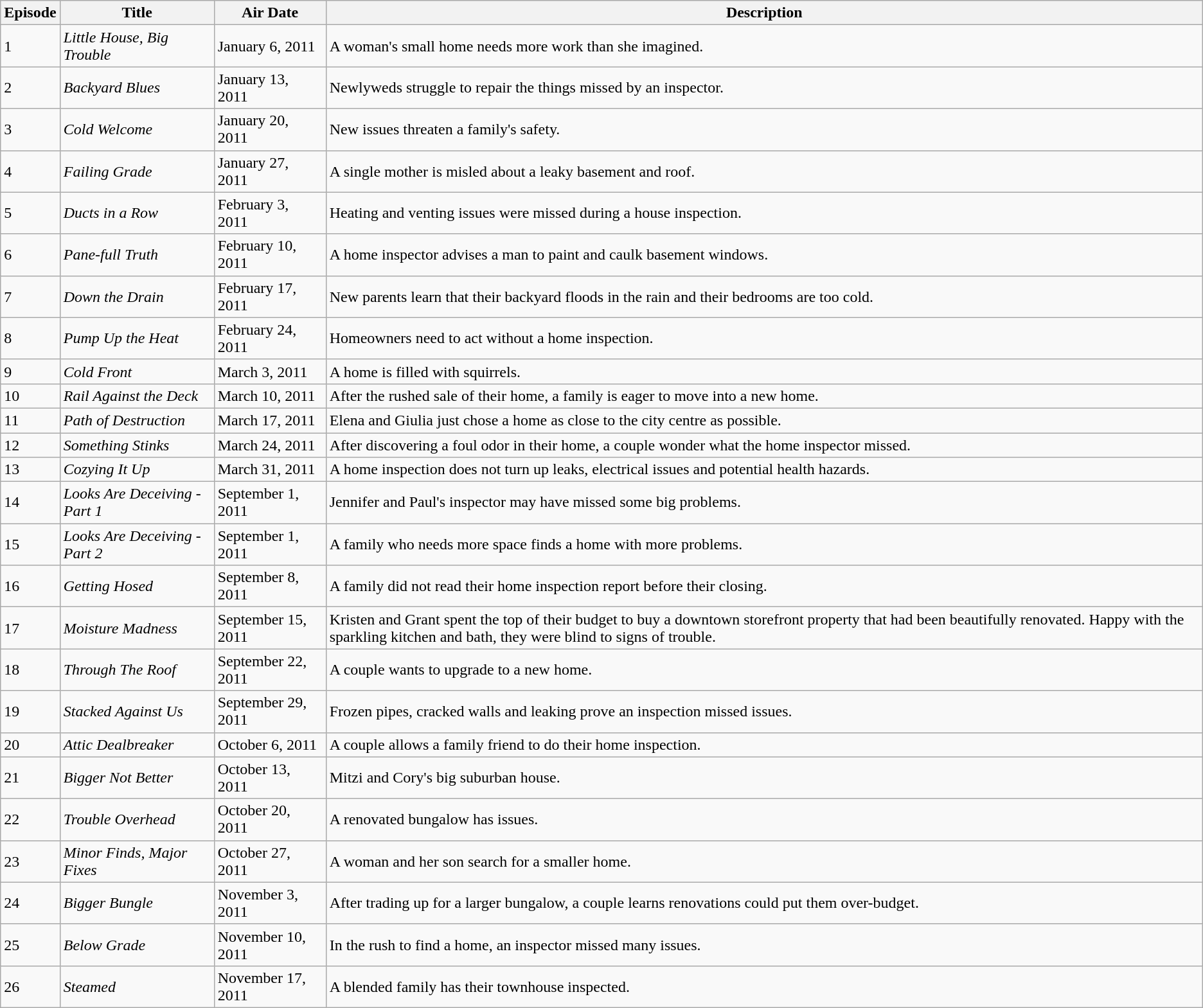<table class="wikitable">
<tr>
<th>Episode</th>
<th>Title</th>
<th>Air Date</th>
<th>Description</th>
</tr>
<tr>
<td>1</td>
<td><em>Little House, Big Trouble</em></td>
<td>January 6, 2011</td>
<td>A woman's small home needs more work than she imagined.</td>
</tr>
<tr>
<td>2</td>
<td><em>Backyard Blues</em></td>
<td>January 13, 2011</td>
<td>Newlyweds struggle to repair the things missed by an inspector.</td>
</tr>
<tr>
<td>3</td>
<td><em>Cold Welcome</em></td>
<td>January 20, 2011</td>
<td>New issues threaten a family's safety.</td>
</tr>
<tr>
<td>4</td>
<td><em>Failing Grade</em></td>
<td>January 27, 2011</td>
<td>A single mother is misled about a leaky basement and roof.</td>
</tr>
<tr>
<td>5</td>
<td><em>Ducts in a Row</em></td>
<td>February 3, 2011</td>
<td>Heating and venting issues were missed during a house inspection.</td>
</tr>
<tr>
<td>6</td>
<td><em>Pane-full Truth</em></td>
<td>February 10, 2011</td>
<td>A home inspector advises a man to paint and caulk basement windows.</td>
</tr>
<tr>
<td>7</td>
<td><em>Down the Drain</em></td>
<td>February 17, 2011</td>
<td>New parents learn that their backyard floods in the rain and their bedrooms are too cold.</td>
</tr>
<tr>
<td>8</td>
<td><em>Pump Up the Heat</em></td>
<td>February 24, 2011</td>
<td>Homeowners need to act without a home inspection.</td>
</tr>
<tr>
<td>9</td>
<td><em>Cold Front</em></td>
<td>March 3, 2011</td>
<td>A home is filled with squirrels.</td>
</tr>
<tr>
<td>10</td>
<td><em>Rail Against the Deck</em></td>
<td>March 10, 2011</td>
<td>After the rushed sale of their home, a family is eager to move into a new home.</td>
</tr>
<tr>
<td>11</td>
<td><em>Path of Destruction</em></td>
<td>March 17, 2011</td>
<td>Elena and Giulia just chose a home as close to the city centre as possible.</td>
</tr>
<tr>
<td>12</td>
<td><em>Something Stinks</em></td>
<td>March 24, 2011</td>
<td>After discovering a foul odor in their home, a couple wonder what the home inspector missed.</td>
</tr>
<tr>
<td>13</td>
<td><em>Cozying It Up</em></td>
<td>March 31, 2011</td>
<td>A home inspection does not turn up leaks, electrical issues and potential health hazards.</td>
</tr>
<tr>
<td>14</td>
<td><em>Looks Are Deceiving - Part 1</em></td>
<td>September 1, 2011</td>
<td>Jennifer and Paul's inspector may have missed some big problems.</td>
</tr>
<tr>
<td>15</td>
<td><em>Looks Are Deceiving - Part 2</em></td>
<td>September 1, 2011</td>
<td>A family who needs more space finds a home with more problems.</td>
</tr>
<tr>
<td>16</td>
<td><em>Getting Hosed</em></td>
<td>September 8, 2011</td>
<td>A family did not read their home inspection report before their closing.</td>
</tr>
<tr>
<td>17</td>
<td><em>Moisture Madness</em></td>
<td>September 15, 2011</td>
<td>Kristen and Grant spent the top of their budget to buy a downtown storefront property that had been beautifully renovated. Happy with the sparkling kitchen and bath, they were blind to signs of trouble.</td>
</tr>
<tr>
<td>18</td>
<td><em>Through The Roof</em></td>
<td>September 22, 2011</td>
<td>A couple wants to upgrade to a new home.</td>
</tr>
<tr>
<td>19</td>
<td><em>Stacked Against Us</em></td>
<td>September 29, 2011</td>
<td>Frozen pipes, cracked walls and leaking prove an inspection missed issues.</td>
</tr>
<tr>
<td>20</td>
<td><em>Attic Dealbreaker</em></td>
<td>October 6, 2011</td>
<td>A couple allows a family friend to do their home inspection.</td>
</tr>
<tr>
<td>21</td>
<td><em>Bigger Not Better</em></td>
<td>October 13, 2011</td>
<td>Mitzi and Cory's big suburban house.</td>
</tr>
<tr>
<td>22</td>
<td><em>Trouble Overhead</em></td>
<td>October 20, 2011</td>
<td>A renovated bungalow has issues.</td>
</tr>
<tr>
<td>23</td>
<td><em>Minor Finds, Major Fixes</em></td>
<td>October 27, 2011</td>
<td>A woman and her son search for a smaller home.</td>
</tr>
<tr>
<td>24</td>
<td><em>Bigger Bungle</em></td>
<td>November 3, 2011</td>
<td>After trading up for a larger bungalow, a couple learns renovations could put them over-budget.</td>
</tr>
<tr>
<td>25</td>
<td><em>Below Grade</em></td>
<td>November 10, 2011</td>
<td>In the rush to find a home, an inspector missed many issues.</td>
</tr>
<tr>
<td>26</td>
<td><em>Steamed</em></td>
<td>November 17, 2011</td>
<td>A blended family has their townhouse inspected.</td>
</tr>
</table>
